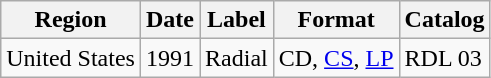<table class="wikitable">
<tr>
<th>Region</th>
<th>Date</th>
<th>Label</th>
<th>Format</th>
<th>Catalog</th>
</tr>
<tr>
<td>United States</td>
<td>1991</td>
<td>Radial</td>
<td>CD, <a href='#'>CS</a>, <a href='#'>LP</a></td>
<td>RDL 03</td>
</tr>
</table>
